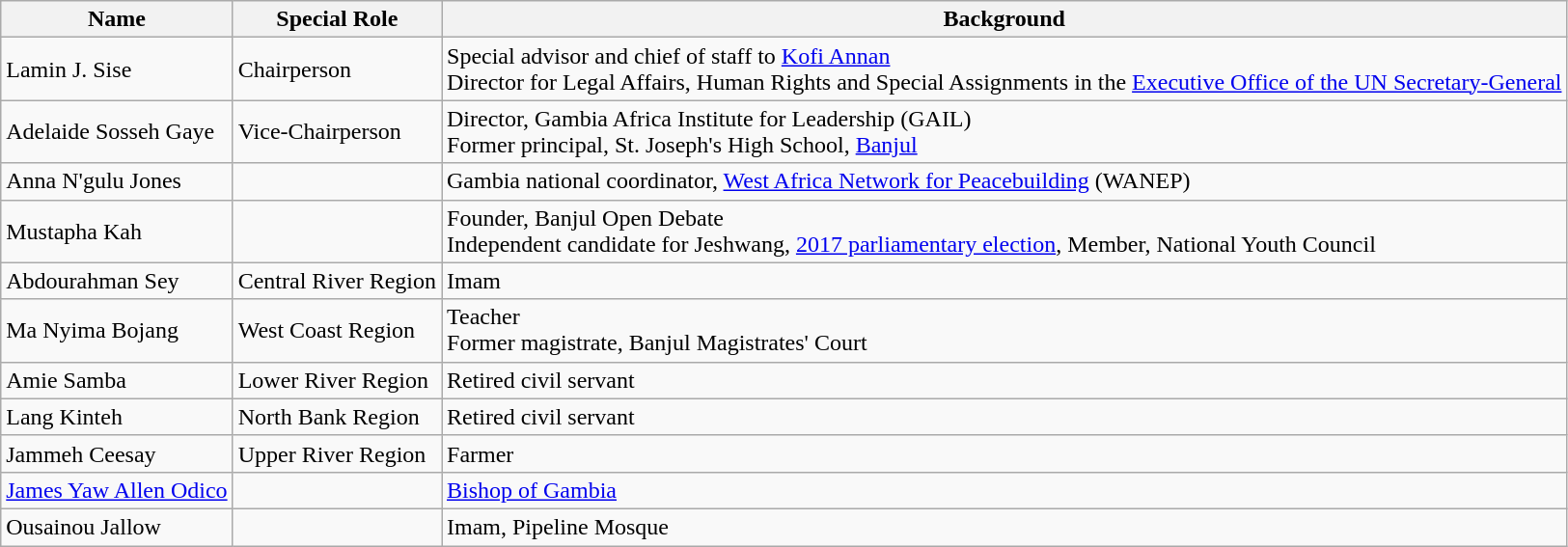<table class="wikitable">
<tr>
<th>Name</th>
<th>Special Role</th>
<th>Background</th>
</tr>
<tr>
<td>Lamin J. Sise</td>
<td>Chairperson</td>
<td>Special advisor and chief of staff to <a href='#'>Kofi Annan</a><br>Director for Legal Affairs, Human Rights and Special Assignments in the <a href='#'>Executive Office of the UN Secretary-General</a></td>
</tr>
<tr>
<td>Adelaide Sosseh Gaye</td>
<td>Vice-Chairperson</td>
<td>Director, Gambia Africa Institute for Leadership (GAIL)<br>Former principal, St. Joseph's High School, <a href='#'>Banjul</a></td>
</tr>
<tr>
<td>Anna N'gulu Jones</td>
<td></td>
<td>Gambia national coordinator, <a href='#'>West Africa Network for Peacebuilding</a> (WANEP)</td>
</tr>
<tr>
<td>Mustapha Kah</td>
<td></td>
<td>Founder, Banjul Open Debate<br>Independent candidate for Jeshwang, <a href='#'>2017 parliamentary election</a>, Member, National Youth Council</td>
</tr>
<tr>
<td>Abdourahman Sey</td>
<td>Central River Region</td>
<td>Imam</td>
</tr>
<tr>
<td>Ma Nyima Bojang</td>
<td>West Coast Region</td>
<td>Teacher<br>Former magistrate, Banjul Magistrates' Court</td>
</tr>
<tr>
<td>Amie Samba</td>
<td>Lower River Region</td>
<td>Retired civil servant</td>
</tr>
<tr>
<td>Lang Kinteh</td>
<td>North Bank Region</td>
<td>Retired civil servant</td>
</tr>
<tr>
<td>Jammeh Ceesay</td>
<td>Upper River Region</td>
<td>Farmer</td>
</tr>
<tr>
<td><a href='#'>James Yaw Allen Odico</a></td>
<td></td>
<td><a href='#'>Bishop of Gambia</a></td>
</tr>
<tr>
<td>Ousainou Jallow</td>
<td></td>
<td>Imam, Pipeline Mosque</td>
</tr>
</table>
